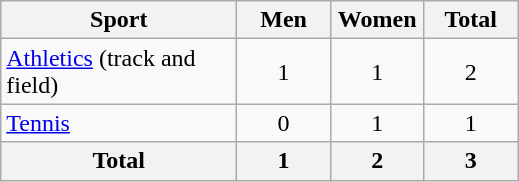<table class="wikitable sortable" style="text-align:center;">
<tr>
<th width=150>Sport</th>
<th width=55>Men</th>
<th width=55>Women</th>
<th width=55>Total</th>
</tr>
<tr>
<td align=left><a href='#'>Athletics</a> (track and field)</td>
<td>1</td>
<td>1</td>
<td>2</td>
</tr>
<tr>
<td align=left><a href='#'>Tennis</a></td>
<td>0</td>
<td>1</td>
<td>1</td>
</tr>
<tr>
<th>Total</th>
<th>1</th>
<th>2</th>
<th>3</th>
</tr>
</table>
